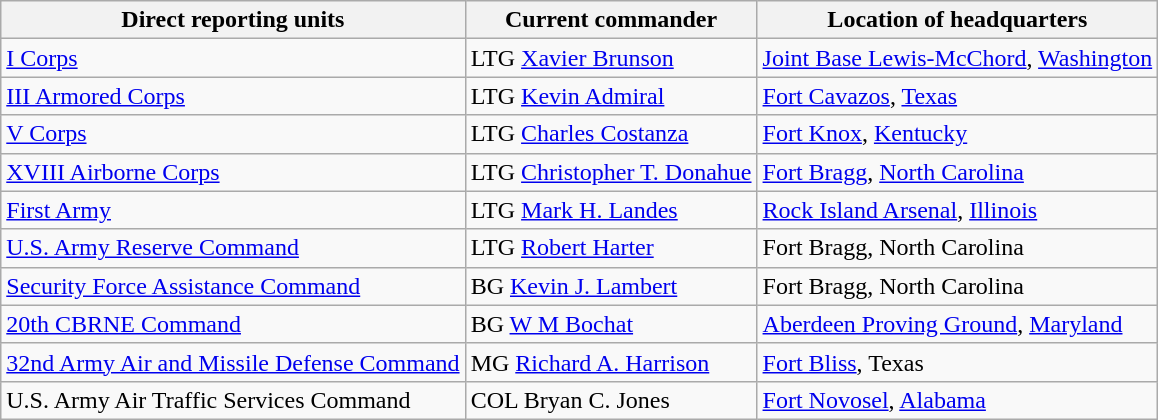<table class="wikitable">
<tr>
<th>Direct reporting units</th>
<th>Current commander</th>
<th>Location of headquarters</th>
</tr>
<tr>
<td> <a href='#'>I Corps</a></td>
<td>LTG <a href='#'>Xavier Brunson</a></td>
<td><a href='#'>Joint Base Lewis-McChord</a>, <a href='#'>Washington</a></td>
</tr>
<tr>
<td> <a href='#'>III Armored Corps</a></td>
<td>LTG <a href='#'>Kevin Admiral</a></td>
<td><a href='#'>Fort Cavazos</a>, <a href='#'>Texas</a></td>
</tr>
<tr>
<td> <a href='#'>V Corps</a></td>
<td>LTG <a href='#'>Charles Costanza</a></td>
<td><a href='#'>Fort Knox</a>, <a href='#'>Kentucky</a></td>
</tr>
<tr>
<td> <a href='#'>XVIII Airborne Corps</a></td>
<td>LTG <a href='#'>Christopher T. Donahue</a></td>
<td><a href='#'>Fort Bragg</a>, <a href='#'>North Carolina</a></td>
</tr>
<tr>
<td> <a href='#'>First Army</a></td>
<td>LTG <a href='#'>Mark H. Landes</a></td>
<td><a href='#'>Rock Island Arsenal</a>, <a href='#'>Illinois</a></td>
</tr>
<tr>
<td> <a href='#'>U.S. Army Reserve Command</a></td>
<td>LTG <a href='#'>Robert Harter</a></td>
<td>Fort Bragg, North Carolina</td>
</tr>
<tr>
<td> <a href='#'>Security Force Assistance Command</a></td>
<td>BG <a href='#'>Kevin J. Lambert</a></td>
<td>Fort Bragg, North Carolina</td>
</tr>
<tr>
<td> <a href='#'>20th CBRNE Command</a></td>
<td>BG <a href='#'>W M Bochat</a></td>
<td><a href='#'>Aberdeen Proving Ground</a>, <a href='#'>Maryland</a></td>
</tr>
<tr>
<td> <a href='#'>32nd Army Air and Missile Defense Command</a></td>
<td>MG <a href='#'>Richard A. Harrison</a></td>
<td><a href='#'>Fort Bliss</a>, Texas</td>
</tr>
<tr>
<td> U.S. Army Air Traffic Services Command</td>
<td>COL Bryan C. Jones</td>
<td><a href='#'>Fort Novosel</a>, <a href='#'>Alabama</a></td>
</tr>
</table>
